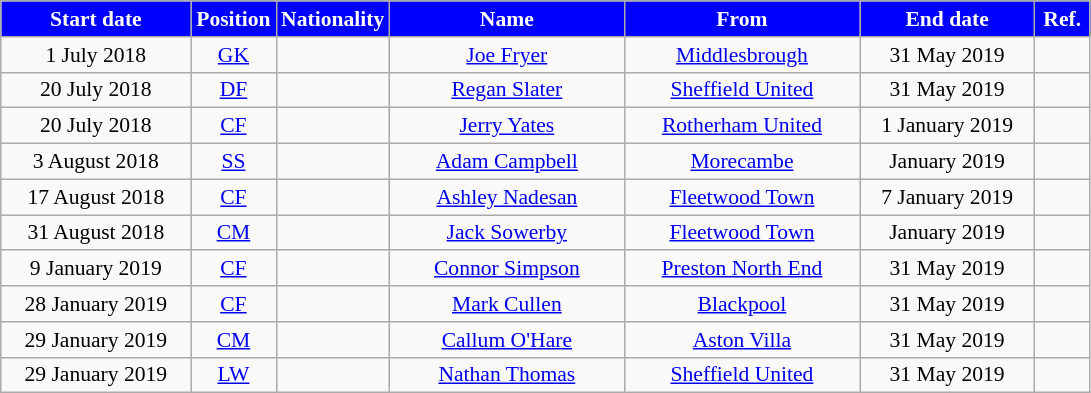<table class="wikitable"  style="text-align:center; font-size:90%; ">
<tr>
<th style="background:blue; color:white; width:120px;">Start date</th>
<th style="background:blue; color:white; width:50px;">Position</th>
<th style="background:blue; color:white; width:50px;">Nationality</th>
<th style="background:blue; color:white; width:150px;">Name</th>
<th style="background:blue; color:white; width:150px;">From</th>
<th style="background:blue; color:white; width:110px;">End date</th>
<th style="background:blue; color:white; width:30px;">Ref.</th>
</tr>
<tr>
<td>1 July 2018</td>
<td><a href='#'>GK</a></td>
<td></td>
<td><a href='#'>Joe Fryer</a></td>
<td> <a href='#'>Middlesbrough</a></td>
<td>31 May 2019</td>
<td></td>
</tr>
<tr>
<td>20 July 2018</td>
<td><a href='#'>DF</a></td>
<td></td>
<td><a href='#'>Regan Slater</a></td>
<td> <a href='#'>Sheffield United</a></td>
<td>31 May 2019</td>
<td></td>
</tr>
<tr>
<td>20 July 2018</td>
<td><a href='#'>CF</a></td>
<td></td>
<td><a href='#'>Jerry Yates</a></td>
<td> <a href='#'>Rotherham United</a></td>
<td>1 January 2019</td>
<td></td>
</tr>
<tr>
<td>3 August 2018</td>
<td><a href='#'>SS</a></td>
<td></td>
<td><a href='#'>Adam Campbell</a></td>
<td> <a href='#'>Morecambe</a></td>
<td>January 2019</td>
<td></td>
</tr>
<tr>
<td>17 August 2018</td>
<td><a href='#'>CF</a></td>
<td></td>
<td><a href='#'>Ashley Nadesan</a></td>
<td> <a href='#'>Fleetwood Town</a></td>
<td>7 January 2019</td>
<td></td>
</tr>
<tr>
<td>31 August 2018</td>
<td><a href='#'>CM</a></td>
<td></td>
<td><a href='#'>Jack Sowerby</a></td>
<td> <a href='#'>Fleetwood Town</a></td>
<td>January 2019</td>
<td></td>
</tr>
<tr>
<td>9 January 2019</td>
<td><a href='#'>CF</a></td>
<td></td>
<td><a href='#'>Connor Simpson</a></td>
<td> <a href='#'>Preston North End</a></td>
<td>31 May 2019</td>
<td></td>
</tr>
<tr>
<td>28 January 2019</td>
<td><a href='#'>CF</a></td>
<td></td>
<td><a href='#'>Mark Cullen</a></td>
<td> <a href='#'>Blackpool</a></td>
<td>31 May 2019</td>
<td></td>
</tr>
<tr>
<td>29 January 2019</td>
<td><a href='#'>CM</a></td>
<td></td>
<td><a href='#'>Callum O'Hare</a></td>
<td> <a href='#'>Aston Villa</a></td>
<td>31 May 2019</td>
<td></td>
</tr>
<tr>
<td>29 January 2019</td>
<td><a href='#'>LW</a></td>
<td></td>
<td><a href='#'>Nathan Thomas</a></td>
<td> <a href='#'>Sheffield United</a></td>
<td>31 May 2019</td>
<td></td>
</tr>
</table>
